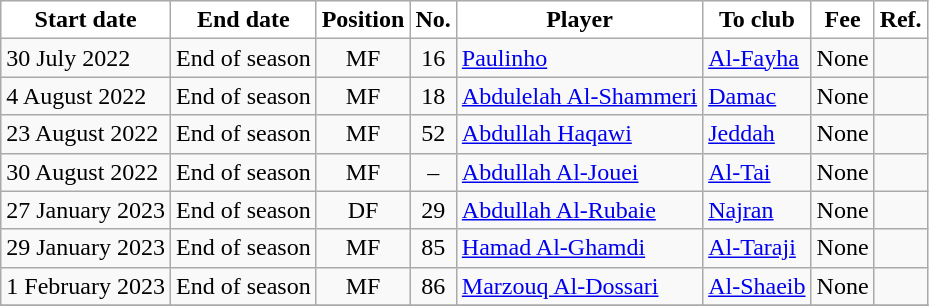<table class="wikitable sortable">
<tr>
<th style="background:white; color:black;"><strong>Start date</strong></th>
<th style="background:white; color:black;"><strong>End date</strong></th>
<th style="background:white; color:black;"><strong>Position</strong></th>
<th style="background:white; color:black;"><strong>No.</strong></th>
<th style="background:white; color:black;"><strong>Player</strong></th>
<th style="background:white; color:black;"><strong>To club</strong></th>
<th style="background:white; color:black;"><strong>Fee</strong></th>
<th style="background:white; color:black;"><strong>Ref.</strong></th>
</tr>
<tr>
<td>30 July 2022</td>
<td>End of season</td>
<td style="text-align:center;">MF</td>
<td style="text-align:center;">16</td>
<td style="text-align:left;"> <a href='#'>Paulinho</a></td>
<td style="text-align:left;"> <a href='#'>Al-Fayha</a></td>
<td>None</td>
<td></td>
</tr>
<tr>
<td>4 August 2022</td>
<td>End of season</td>
<td style="text-align:center;">MF</td>
<td style="text-align:center;">18</td>
<td style="text-align:left;"> <a href='#'>Abdulelah Al-Shammeri</a></td>
<td style="text-align:left;"> <a href='#'>Damac</a></td>
<td>None</td>
<td></td>
</tr>
<tr>
<td>23 August 2022</td>
<td>End of season</td>
<td style="text-align:center;">MF</td>
<td style="text-align:center;">52</td>
<td style="text-align:left;"> <a href='#'>Abdullah Haqawi</a></td>
<td style="text-align:left;"> <a href='#'>Jeddah</a></td>
<td>None</td>
<td></td>
</tr>
<tr>
<td>30 August 2022</td>
<td>End of season</td>
<td style="text-align:center;">MF</td>
<td style="text-align:center;">–</td>
<td style="text-align:left;"> <a href='#'>Abdullah Al-Jouei</a></td>
<td style="text-align:left;"> <a href='#'>Al-Tai</a></td>
<td>None</td>
<td></td>
</tr>
<tr>
<td>27 January 2023</td>
<td>End of season</td>
<td style="text-align:center;">DF</td>
<td style="text-align:center;">29</td>
<td style="text-align:left;"> <a href='#'>Abdullah Al-Rubaie</a></td>
<td style="text-align:left;"> <a href='#'>Najran</a></td>
<td>None</td>
<td></td>
</tr>
<tr>
<td>29 January 2023</td>
<td>End of season</td>
<td style="text-align:center;">MF</td>
<td style="text-align:center;">85</td>
<td style="text-align:left;"> <a href='#'>Hamad Al-Ghamdi</a></td>
<td style="text-align:left;"> <a href='#'>Al-Taraji</a></td>
<td>None</td>
<td></td>
</tr>
<tr>
<td>1 February 2023</td>
<td>End of season</td>
<td style="text-align:center;">MF</td>
<td style="text-align:center;">86</td>
<td style="text-align:left;"> <a href='#'>Marzouq Al-Dossari</a></td>
<td style="text-align:left;"> <a href='#'>Al-Shaeib</a></td>
<td>None</td>
<td></td>
</tr>
<tr>
</tr>
</table>
